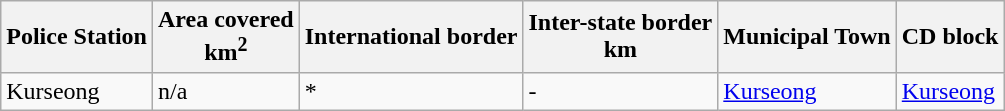<table class="wikitable sortable">
<tr>
<th>Police Station</th>
<th>Area covered<br>km<sup>2</sup></th>
<th>International border</th>
<th>Inter-state border<br>km</th>
<th>Municipal Town</th>
<th>CD block</th>
</tr>
<tr>
<td>Kurseong</td>
<td>n/a</td>
<td>*</td>
<td>-</td>
<td><a href='#'>Kurseong</a></td>
<td><a href='#'>Kurseong</a></td>
</tr>
</table>
